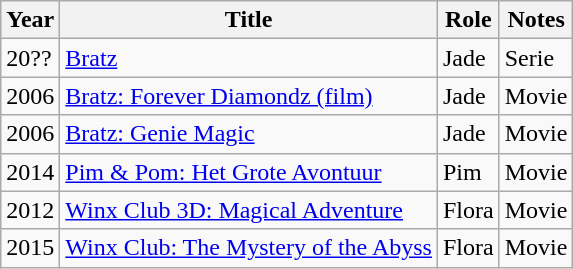<table class="wikitable">
<tr>
<th>Year</th>
<th>Title</th>
<th>Role</th>
<th>Notes</th>
</tr>
<tr>
<td>20??</td>
<td><a href='#'>Bratz</a></td>
<td>Jade</td>
<td>Serie</td>
</tr>
<tr>
<td>2006</td>
<td><a href='#'>Bratz: Forever Diamondz (film)</a></td>
<td>Jade</td>
<td>Movie</td>
</tr>
<tr>
<td>2006</td>
<td><a href='#'>Bratz: Genie Magic</a></td>
<td>Jade</td>
<td>Movie</td>
</tr>
<tr>
<td>2014</td>
<td><a href='#'>Pim & Pom: Het Grote Avontuur</a></td>
<td>Pim</td>
<td>Movie</td>
</tr>
<tr>
<td>2012</td>
<td><a href='#'>Winx Club 3D: Magical Adventure</a></td>
<td>Flora</td>
<td>Movie</td>
</tr>
<tr>
<td>2015</td>
<td><a href='#'>Winx Club: The Mystery of the Abyss</a></td>
<td>Flora</td>
<td>Movie</td>
</tr>
</table>
